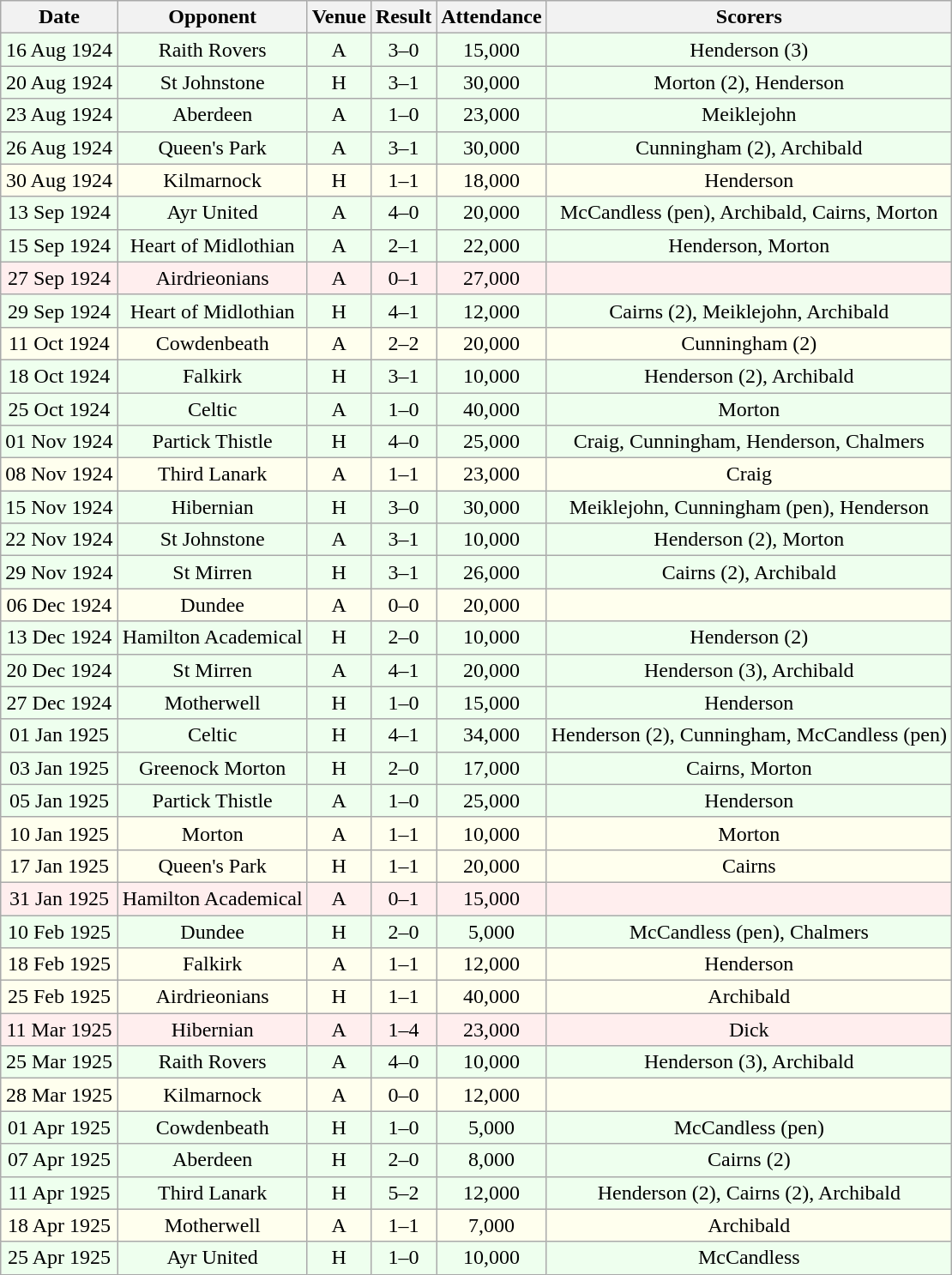<table class="wikitable sortable" style="font-size:100%; text-align:center">
<tr>
<th>Date</th>
<th>Opponent</th>
<th>Venue</th>
<th>Result</th>
<th>Attendance</th>
<th>Scorers</th>
</tr>
<tr bgcolor = "#EEFFEE">
<td>16 Aug 1924</td>
<td>Raith Rovers</td>
<td>A</td>
<td>3–0</td>
<td>15,000</td>
<td>Henderson (3)</td>
</tr>
<tr bgcolor = "#EEFFEE">
<td>20 Aug 1924</td>
<td>St Johnstone</td>
<td>H</td>
<td>3–1</td>
<td>30,000</td>
<td>Morton (2), Henderson</td>
</tr>
<tr bgcolor = "#EEFFEE">
<td>23 Aug 1924</td>
<td>Aberdeen</td>
<td>A</td>
<td>1–0</td>
<td>23,000</td>
<td>Meiklejohn</td>
</tr>
<tr bgcolor = "#EEFFEE">
<td>26 Aug 1924</td>
<td>Queen's Park</td>
<td>A</td>
<td>3–1</td>
<td>30,000</td>
<td>Cunningham (2), Archibald</td>
</tr>
<tr bgcolor = "#FFFFEE">
<td>30 Aug 1924</td>
<td>Kilmarnock</td>
<td>H</td>
<td>1–1</td>
<td>18,000</td>
<td>Henderson</td>
</tr>
<tr bgcolor = "#EEFFEE">
<td>13 Sep 1924</td>
<td>Ayr United</td>
<td>A</td>
<td>4–0</td>
<td>20,000</td>
<td>McCandless (pen), Archibald, Cairns, Morton</td>
</tr>
<tr bgcolor = "#EEFFEE">
<td>15 Sep 1924</td>
<td>Heart of Midlothian</td>
<td>A</td>
<td>2–1</td>
<td>22,000</td>
<td>Henderson, Morton</td>
</tr>
<tr bgcolor = "#FFEEEE">
<td>27 Sep 1924</td>
<td>Airdrieonians</td>
<td>A</td>
<td>0–1</td>
<td>27,000</td>
<td></td>
</tr>
<tr bgcolor = "#EEFFEE">
<td>29 Sep 1924</td>
<td>Heart of Midlothian</td>
<td>H</td>
<td>4–1</td>
<td>12,000</td>
<td>Cairns (2), Meiklejohn, Archibald</td>
</tr>
<tr bgcolor = "#FFFFEE">
<td>11 Oct 1924</td>
<td>Cowdenbeath</td>
<td>A</td>
<td>2–2</td>
<td>20,000</td>
<td>Cunningham (2)</td>
</tr>
<tr bgcolor = "#EEFFEE">
<td>18 Oct 1924</td>
<td>Falkirk</td>
<td>H</td>
<td>3–1</td>
<td>10,000</td>
<td>Henderson (2), Archibald</td>
</tr>
<tr bgcolor = "#EEFFEE">
<td>25 Oct 1924</td>
<td>Celtic</td>
<td>A</td>
<td>1–0</td>
<td>40,000</td>
<td>Morton</td>
</tr>
<tr bgcolor = "#EEFFEE">
<td>01 Nov 1924</td>
<td>Partick Thistle</td>
<td>H</td>
<td>4–0</td>
<td>25,000</td>
<td>Craig, Cunningham, Henderson, Chalmers</td>
</tr>
<tr bgcolor = "#FFFFEE">
<td>08 Nov 1924</td>
<td>Third Lanark</td>
<td>A</td>
<td>1–1</td>
<td>23,000</td>
<td>Craig</td>
</tr>
<tr bgcolor = "#EEFFEE">
<td>15 Nov 1924</td>
<td>Hibernian</td>
<td>H</td>
<td>3–0</td>
<td>30,000</td>
<td>Meiklejohn, Cunningham (pen), Henderson</td>
</tr>
<tr bgcolor = "#EEFFEE">
<td>22 Nov 1924</td>
<td>St Johnstone</td>
<td>A</td>
<td>3–1</td>
<td>10,000</td>
<td>Henderson (2), Morton</td>
</tr>
<tr bgcolor = "#EEFFEE">
<td>29 Nov 1924</td>
<td>St Mirren</td>
<td>H</td>
<td>3–1</td>
<td>26,000</td>
<td>Cairns (2), Archibald</td>
</tr>
<tr bgcolor = "#FFFFEE">
<td>06 Dec 1924</td>
<td>Dundee</td>
<td>A</td>
<td>0–0</td>
<td>20,000</td>
<td></td>
</tr>
<tr bgcolor = "#EEFFEE">
<td>13 Dec 1924</td>
<td>Hamilton Academical</td>
<td>H</td>
<td>2–0</td>
<td>10,000</td>
<td>Henderson (2)</td>
</tr>
<tr bgcolor = "#EEFFEE">
<td>20 Dec 1924</td>
<td>St Mirren</td>
<td>A</td>
<td>4–1</td>
<td>20,000</td>
<td>Henderson (3), Archibald</td>
</tr>
<tr bgcolor = "#EEFFEE">
<td>27 Dec 1924</td>
<td>Motherwell</td>
<td>H</td>
<td>1–0</td>
<td>15,000</td>
<td>Henderson</td>
</tr>
<tr bgcolor = "#EEFFEE">
<td>01 Jan 1925</td>
<td>Celtic</td>
<td>H</td>
<td>4–1</td>
<td>34,000</td>
<td>Henderson (2), Cunningham, McCandless (pen)</td>
</tr>
<tr bgcolor = "#EEFFEE">
<td>03 Jan 1925</td>
<td>Greenock Morton</td>
<td>H</td>
<td>2–0</td>
<td>17,000</td>
<td>Cairns, Morton</td>
</tr>
<tr bgcolor = "#EEFFEE">
<td>05 Jan 1925</td>
<td>Partick Thistle</td>
<td>A</td>
<td>1–0</td>
<td>25,000</td>
<td>Henderson</td>
</tr>
<tr bgcolor = "#FFFFEE">
<td>10 Jan 1925</td>
<td>Morton</td>
<td>A</td>
<td>1–1</td>
<td>10,000</td>
<td>Morton</td>
</tr>
<tr bgcolor = "#FFFFEE">
<td>17 Jan 1925</td>
<td>Queen's Park</td>
<td>H</td>
<td>1–1</td>
<td>20,000</td>
<td>Cairns</td>
</tr>
<tr bgcolor = "#FFEEEE">
<td>31 Jan 1925</td>
<td>Hamilton Academical</td>
<td>A</td>
<td>0–1</td>
<td>15,000</td>
<td></td>
</tr>
<tr bgcolor = "#EEFFEE">
<td>10 Feb 1925</td>
<td>Dundee</td>
<td>H</td>
<td>2–0</td>
<td>5,000</td>
<td>McCandless (pen), Chalmers</td>
</tr>
<tr bgcolor = "#FFFFEE">
<td>18 Feb 1925</td>
<td>Falkirk</td>
<td>A</td>
<td>1–1</td>
<td>12,000</td>
<td>Henderson</td>
</tr>
<tr bgcolor = "#FFFFEE">
<td>25 Feb 1925</td>
<td>Airdrieonians</td>
<td>H</td>
<td>1–1</td>
<td>40,000</td>
<td>Archibald</td>
</tr>
<tr bgcolor = "#FFEEEE">
<td>11 Mar 1925</td>
<td>Hibernian</td>
<td>A</td>
<td>1–4</td>
<td>23,000</td>
<td>Dick</td>
</tr>
<tr bgcolor = "#EEFFEE">
<td>25 Mar 1925</td>
<td>Raith Rovers</td>
<td>A</td>
<td>4–0</td>
<td>10,000</td>
<td>Henderson (3), Archibald</td>
</tr>
<tr bgcolor = "#FFFFEE">
<td>28 Mar 1925</td>
<td>Kilmarnock</td>
<td>A</td>
<td>0–0</td>
<td>12,000</td>
<td></td>
</tr>
<tr bgcolor = "#EEFFEE">
<td>01 Apr 1925</td>
<td>Cowdenbeath</td>
<td>H</td>
<td>1–0</td>
<td>5,000</td>
<td>McCandless (pen)</td>
</tr>
<tr bgcolor = "#EEFFEE">
<td>07 Apr 1925</td>
<td>Aberdeen</td>
<td>H</td>
<td>2–0</td>
<td>8,000</td>
<td>Cairns (2)</td>
</tr>
<tr bgcolor = "#EEFFEE">
<td>11 Apr 1925</td>
<td>Third Lanark</td>
<td>H</td>
<td>5–2</td>
<td>12,000</td>
<td>Henderson (2), Cairns (2), Archibald</td>
</tr>
<tr bgcolor = "#FFFFEE">
<td>18 Apr 1925</td>
<td>Motherwell</td>
<td>A</td>
<td>1–1</td>
<td>7,000</td>
<td>Archibald</td>
</tr>
<tr bgcolor = "#EEFFEE">
<td>25 Apr 1925</td>
<td>Ayr United</td>
<td>H</td>
<td>1–0</td>
<td>10,000</td>
<td>McCandless</td>
</tr>
</table>
